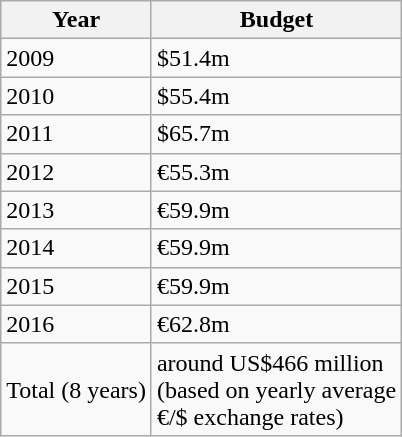<table class="wikitable">
<tr>
<th>Year</th>
<th>Budget</th>
</tr>
<tr>
<td>2009</td>
<td>$51.4m</td>
</tr>
<tr>
<td>2010</td>
<td>$55.4m</td>
</tr>
<tr>
<td>2011</td>
<td>$65.7m</td>
</tr>
<tr>
<td>2012</td>
<td>€55.3m</td>
</tr>
<tr>
<td>2013</td>
<td>€59.9m</td>
</tr>
<tr>
<td>2014</td>
<td>€59.9m</td>
</tr>
<tr>
<td>2015</td>
<td>€59.9m</td>
</tr>
<tr>
<td>2016</td>
<td>€62.8m</td>
</tr>
<tr>
<td>Total (8 years)</td>
<td>around US$466 million <br>(based on yearly average <br>€/$ exchange rates)</td>
</tr>
</table>
